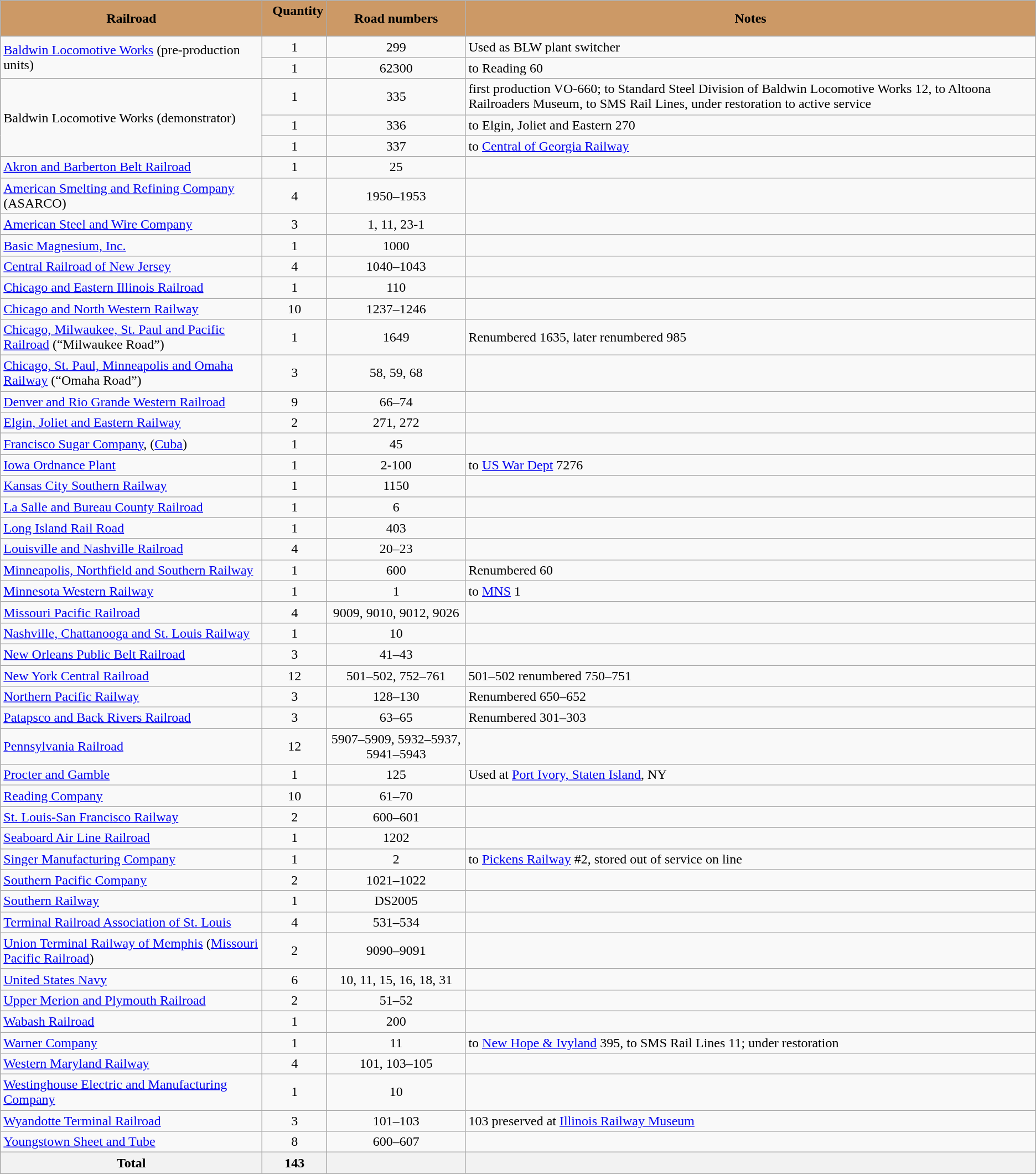<table class="wikitable">
<tr>
<th style = "background:#cc9966;">Railroad</th>
<th style = "background:#cc9966;">  Quantity  </th>
<th style = "background:#cc9966;">Road numbers</th>
<th style = "background:#cc9966;">Notes</th>
</tr>
<tr>
<td rowspan=2><a href='#'>Baldwin Locomotive Works</a> (pre-production units)</td>
<td style="text-align:center;">1</td>
<td style="text-align:center;">299</td>
<td>Used as BLW plant switcher</td>
</tr>
<tr>
<td style="text-align:center;">1</td>
<td style="text-align:center;">62300</td>
<td>to Reading 60</td>
</tr>
<tr>
<td rowspan=3>Baldwin Locomotive Works (demonstrator)</td>
<td style="text-align:center;">1</td>
<td style="text-align:center;">335</td>
<td>first production VO-660; to Standard Steel Division of Baldwin Locomotive Works 12, to Altoona Railroaders Museum, to SMS Rail Lines, under restoration to active service</td>
</tr>
<tr>
<td style="text-align:center;">1</td>
<td style="text-align:center;">336</td>
<td>to Elgin, Joliet and Eastern 270</td>
</tr>
<tr>
<td style="text-align:center;">1</td>
<td style="text-align:center;">337</td>
<td>to <a href='#'>Central of Georgia Railway</a></td>
</tr>
<tr>
<td><a href='#'>Akron and Barberton Belt Railroad</a></td>
<td style="text-align:center;">1</td>
<td style="text-align:center;">25</td>
<td></td>
</tr>
<tr>
<td><a href='#'>American Smelting and Refining Company</a> (ASARCO)</td>
<td style="text-align:center;">4</td>
<td style="text-align:center;">1950–1953</td>
<td></td>
</tr>
<tr>
<td><a href='#'>American Steel and Wire Company</a></td>
<td style="text-align:center;">3</td>
<td style="text-align:center;">1, 11, 23-1</td>
<td></td>
</tr>
<tr>
<td><a href='#'>Basic Magnesium, Inc.</a></td>
<td style="text-align:center;">1</td>
<td style="text-align:center;">1000</td>
<td></td>
</tr>
<tr>
<td><a href='#'>Central Railroad of New Jersey</a></td>
<td style="text-align:center;">4</td>
<td style="text-align:center;">1040–1043</td>
<td></td>
</tr>
<tr>
<td><a href='#'>Chicago and Eastern Illinois Railroad</a></td>
<td style="text-align:center;">1</td>
<td style="text-align:center;">110</td>
<td></td>
</tr>
<tr>
<td><a href='#'>Chicago and North Western Railway</a></td>
<td style="text-align:center;">10</td>
<td style="text-align:center;">1237–1246</td>
<td></td>
</tr>
<tr>
<td><a href='#'>Chicago, Milwaukee, St. Paul and Pacific Railroad</a> (“Milwaukee Road”)</td>
<td style="text-align:center;">1</td>
<td style="text-align:center;">1649</td>
<td>Renumbered 1635, later renumbered 985</td>
</tr>
<tr>
<td><a href='#'>Chicago, St. Paul, Minneapolis and Omaha Railway</a> (“Omaha Road”)</td>
<td style="text-align:center;">3</td>
<td style="text-align:center;">58, 59, 68</td>
<td></td>
</tr>
<tr>
<td><a href='#'>Denver and Rio Grande Western Railroad</a></td>
<td style="text-align:center;">9</td>
<td style="text-align:center;">66–74</td>
<td></td>
</tr>
<tr>
<td><a href='#'>Elgin, Joliet and Eastern Railway</a></td>
<td style="text-align:center;">2</td>
<td style="text-align:center;">271, 272</td>
<td></td>
</tr>
<tr>
<td><a href='#'>Francisco Sugar Company</a>, (<a href='#'>Cuba</a>)</td>
<td style="text-align:center;">1</td>
<td style="text-align:center;">45</td>
<td></td>
</tr>
<tr>
<td><a href='#'>Iowa Ordnance Plant</a></td>
<td style="text-align:center;">1</td>
<td style="text-align:center;">2-100</td>
<td>to <a href='#'>US War Dept</a> 7276</td>
</tr>
<tr>
<td><a href='#'>Kansas City Southern Railway</a></td>
<td style="text-align:center;">1</td>
<td style="text-align:center;">1150</td>
<td></td>
</tr>
<tr>
<td><a href='#'>La Salle and Bureau County Railroad</a></td>
<td style="text-align:center;">1</td>
<td style="text-align:center;">6</td>
<td></td>
</tr>
<tr>
<td><a href='#'>Long Island Rail Road</a></td>
<td style="text-align:center;">1</td>
<td style="text-align:center;">403</td>
<td></td>
</tr>
<tr>
<td><a href='#'>Louisville and Nashville Railroad</a></td>
<td style="text-align:center;">4</td>
<td style="text-align:center;">20–23</td>
<td></td>
</tr>
<tr>
<td><a href='#'>Minneapolis, Northfield and Southern Railway</a></td>
<td style="text-align:center;">1</td>
<td style="text-align:center;">600</td>
<td>Renumbered 60</td>
</tr>
<tr>
<td><a href='#'>Minnesota Western Railway</a></td>
<td style="text-align:center;">1</td>
<td style="text-align:center;">1</td>
<td>to <a href='#'>MNS</a> 1</td>
</tr>
<tr>
<td><a href='#'>Missouri Pacific Railroad</a></td>
<td style="text-align:center;">4</td>
<td style="text-align:center;">9009, 9010, 9012, 9026</td>
<td></td>
</tr>
<tr>
<td><a href='#'>Nashville, Chattanooga and St. Louis Railway</a></td>
<td style="text-align:center;">1</td>
<td style="text-align:center;">10</td>
<td></td>
</tr>
<tr>
<td><a href='#'>New Orleans Public Belt Railroad</a></td>
<td style="text-align:center;">3</td>
<td style="text-align:center;">41–43</td>
<td></td>
</tr>
<tr>
<td><a href='#'>New York Central Railroad</a></td>
<td style="text-align:center;">12</td>
<td style="text-align:center;">501–502, 752–761</td>
<td>501–502 renumbered 750–751</td>
</tr>
<tr>
<td><a href='#'>Northern Pacific Railway</a></td>
<td style="text-align:center;">3</td>
<td style="text-align:center;">128–130</td>
<td>Renumbered 650–652</td>
</tr>
<tr>
<td><a href='#'>Patapsco and Back Rivers Railroad</a></td>
<td style="text-align:center;">3</td>
<td style="text-align:center;">63–65</td>
<td>Renumbered 301–303</td>
</tr>
<tr>
<td><a href='#'>Pennsylvania Railroad</a></td>
<td style="text-align:center;">12</td>
<td style="text-align:center;">5907–5909, 5932–5937, 5941–5943</td>
<td></td>
</tr>
<tr>
<td><a href='#'>Procter and Gamble</a></td>
<td style="text-align:center;">1</td>
<td style="text-align:center;">125</td>
<td>Used at <a href='#'>Port Ivory, Staten Island</a>, NY</td>
</tr>
<tr>
<td><a href='#'>Reading Company</a></td>
<td style="text-align:center;">10</td>
<td style="text-align:center;">61–70</td>
<td></td>
</tr>
<tr>
<td><a href='#'>St. Louis-San Francisco Railway</a></td>
<td style="text-align:center;">2</td>
<td style="text-align:center;">600–601</td>
<td></td>
</tr>
<tr>
<td><a href='#'>Seaboard Air Line Railroad</a></td>
<td style="text-align:center;">1</td>
<td style="text-align:center;">1202</td>
<td></td>
</tr>
<tr>
<td><a href='#'>Singer Manufacturing Company</a></td>
<td style="text-align:center;">1</td>
<td style="text-align:center;">2</td>
<td>to <a href='#'>Pickens Railway</a> #2, stored out of service on line</td>
</tr>
<tr>
<td><a href='#'>Southern Pacific Company</a></td>
<td style="text-align:center;">2</td>
<td style="text-align:center;">1021–1022</td>
<td></td>
</tr>
<tr>
<td><a href='#'>Southern Railway</a></td>
<td style="text-align:center;">1</td>
<td style="text-align:center;">DS2005</td>
<td></td>
</tr>
<tr>
<td><a href='#'>Terminal Railroad Association of St. Louis</a></td>
<td style="text-align:center;">4</td>
<td style="text-align:center;">531–534</td>
<td></td>
</tr>
<tr>
<td><a href='#'>Union Terminal Railway of Memphis</a> (<a href='#'>Missouri Pacific Railroad</a>)</td>
<td style="text-align:center;">2</td>
<td style="text-align:center;">9090–9091</td>
<td></td>
</tr>
<tr>
<td><a href='#'>United States Navy</a></td>
<td style="text-align:center;">6</td>
<td style="text-align:center;">10, 11, 15, 16, 18, 31</td>
<td></td>
</tr>
<tr>
<td><a href='#'>Upper Merion and Plymouth Railroad</a></td>
<td style="text-align:center;">2</td>
<td style="text-align:center;">51–52</td>
<td></td>
</tr>
<tr>
<td><a href='#'>Wabash Railroad</a></td>
<td style="text-align:center;">1</td>
<td style="text-align:center;">200</td>
<td></td>
</tr>
<tr>
<td><a href='#'>Warner Company</a></td>
<td style="text-align:center;">1</td>
<td style="text-align:center;">11</td>
<td>to <a href='#'>New Hope & Ivyland</a> 395, to SMS Rail Lines 11; under restoration</td>
</tr>
<tr>
<td><a href='#'>Western Maryland Railway</a></td>
<td style="text-align:center;">4</td>
<td style="text-align:center;">101, 103–105</td>
<td></td>
</tr>
<tr>
<td><a href='#'>Westinghouse Electric and Manufacturing Company</a></td>
<td style="text-align:center;">1</td>
<td style="text-align:center;">10</td>
<td></td>
</tr>
<tr>
<td><a href='#'>Wyandotte Terminal Railroad</a></td>
<td style="text-align:center;">3</td>
<td style="text-align:center;">101–103</td>
<td>103 preserved at <a href='#'>Illinois Railway Museum</a></td>
</tr>
<tr>
<td><a href='#'>Youngstown Sheet and Tube</a></td>
<td style="text-align:center;">8</td>
<td style="text-align:center;">600–607</td>
<td></td>
</tr>
<tr>
<th>Total</th>
<th>143</th>
<th></th>
<th></th>
</tr>
</table>
